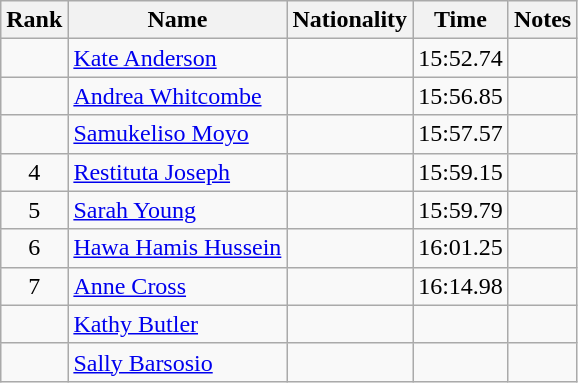<table class="wikitable sortable" style="text-align:center">
<tr>
<th>Rank</th>
<th>Name</th>
<th>Nationality</th>
<th>Time</th>
<th>Notes</th>
</tr>
<tr>
<td></td>
<td align=left><a href='#'>Kate Anderson</a></td>
<td align=left></td>
<td>15:52.74</td>
<td></td>
</tr>
<tr>
<td></td>
<td align=left><a href='#'>Andrea Whitcombe</a></td>
<td align=left></td>
<td>15:56.85</td>
<td></td>
</tr>
<tr>
<td></td>
<td align=left><a href='#'>Samukeliso Moyo</a></td>
<td align=left></td>
<td>15:57.57</td>
<td></td>
</tr>
<tr>
<td>4</td>
<td align=left><a href='#'>Restituta Joseph</a></td>
<td align=left></td>
<td>15:59.15</td>
<td></td>
</tr>
<tr>
<td>5</td>
<td align=left><a href='#'>Sarah Young</a></td>
<td align=left></td>
<td>15:59.79</td>
<td></td>
</tr>
<tr>
<td>6</td>
<td align=left><a href='#'>Hawa Hamis Hussein</a></td>
<td align=left></td>
<td>16:01.25</td>
<td></td>
</tr>
<tr>
<td>7</td>
<td align=left><a href='#'>Anne Cross</a></td>
<td align=left></td>
<td>16:14.98</td>
<td></td>
</tr>
<tr>
<td></td>
<td align=left><a href='#'>Kathy Butler</a></td>
<td align=left></td>
<td></td>
<td></td>
</tr>
<tr>
<td></td>
<td align=left><a href='#'>Sally Barsosio</a></td>
<td align=left></td>
<td></td>
<td></td>
</tr>
</table>
